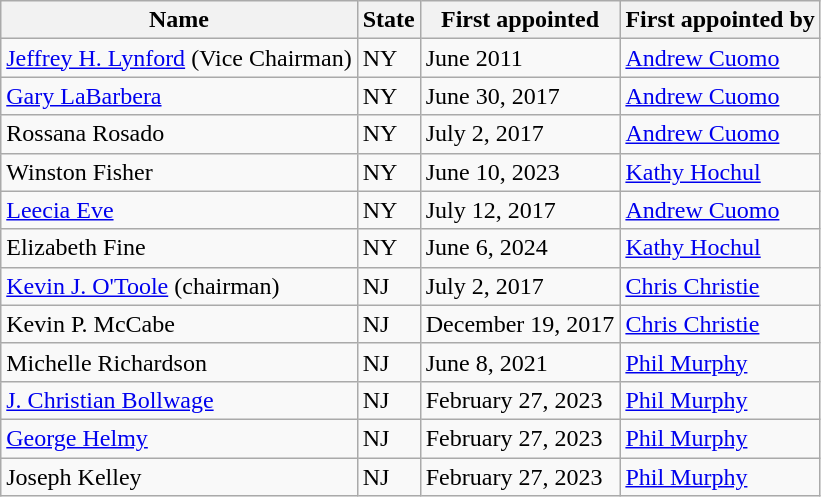<table class="wikitable">
<tr>
<th>Name</th>
<th>State</th>
<th>First appointed</th>
<th>First appointed by</th>
</tr>
<tr>
<td><a href='#'>Jeffrey H. Lynford</a> (Vice Chairman)</td>
<td>NY</td>
<td>June 2011</td>
<td><a href='#'>Andrew Cuomo</a></td>
</tr>
<tr>
<td><a href='#'>Gary LaBarbera</a></td>
<td>NY</td>
<td>June 30, 2017</td>
<td><a href='#'>Andrew Cuomo</a></td>
</tr>
<tr>
<td>Rossana Rosado</td>
<td>NY</td>
<td>July 2, 2017</td>
<td><a href='#'>Andrew Cuomo</a></td>
</tr>
<tr>
<td>Winston Fisher</td>
<td>NY</td>
<td>June 10, 2023</td>
<td><a href='#'>Kathy Hochul</a></td>
</tr>
<tr>
<td><a href='#'>Leecia Eve</a></td>
<td>NY</td>
<td>July 12, 2017</td>
<td><a href='#'>Andrew Cuomo</a></td>
</tr>
<tr>
<td>Elizabeth Fine</td>
<td>NY</td>
<td>June 6, 2024</td>
<td><a href='#'>Kathy Hochul</a></td>
</tr>
<tr>
<td><a href='#'>Kevin J. O'Toole</a> (chairman)</td>
<td>NJ</td>
<td>July 2, 2017</td>
<td><a href='#'>Chris Christie</a></td>
</tr>
<tr>
<td>Kevin P. McCabe</td>
<td>NJ</td>
<td>December 19, 2017</td>
<td><a href='#'>Chris Christie</a></td>
</tr>
<tr>
<td>Michelle Richardson</td>
<td>NJ</td>
<td>June 8, 2021</td>
<td><a href='#'>Phil Murphy</a></td>
</tr>
<tr>
<td><a href='#'>J. Christian Bollwage</a></td>
<td>NJ</td>
<td>February 27, 2023</td>
<td><a href='#'>Phil Murphy</a></td>
</tr>
<tr>
<td><a href='#'>George Helmy</a></td>
<td>NJ</td>
<td>February 27, 2023</td>
<td><a href='#'>Phil Murphy</a></td>
</tr>
<tr>
<td>Joseph Kelley</td>
<td>NJ</td>
<td>February 27, 2023</td>
<td><a href='#'>Phil Murphy</a></td>
</tr>
</table>
